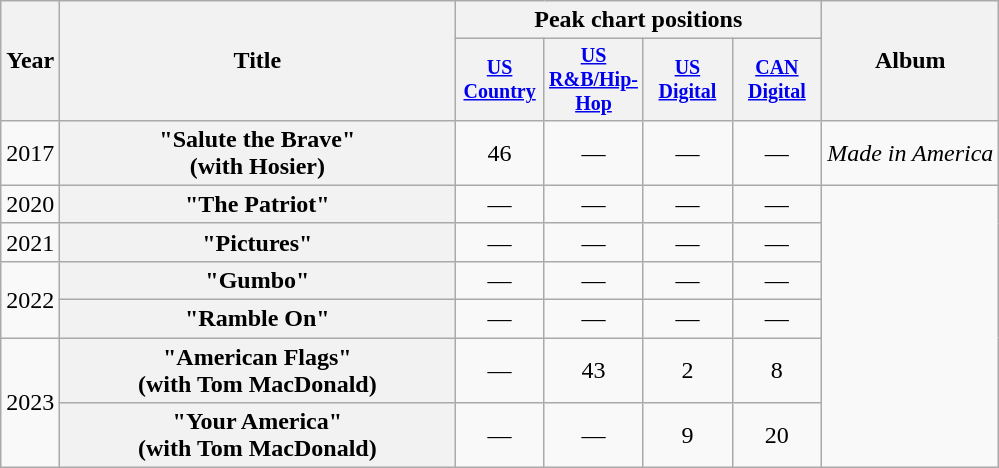<table class="wikitable plainrowheaders" style="text-align:center;">
<tr>
<th rowspan="2">Year</th>
<th rowspan="2" style="width:16em;">Title</th>
<th colspan="4">Peak chart positions</th>
<th rowspan="2">Album</th>
</tr>
<tr style="font-size:smaller;">
<th style="width:4em;"><a href='#'>US <br>Country</a><br></th>
<th style="width:4em;"><a href='#'>US <br>R&B/Hip-Hop</a><br></th>
<th style="width:4em;"><a href='#'>US <br>Digital</a><br></th>
<th style="width:4em;"><a href='#'>CAN<br> Digital</a><br></th>
</tr>
<tr>
<td>2017</td>
<th scope="row">"Salute the Brave" <br>(with Hosier)</th>
<td>46</td>
<td>—</td>
<td>—</td>
<td>—</td>
<td><em>Made in America</em></td>
</tr>
<tr>
<td>2020</td>
<th scope="row">"The Patriot"</th>
<td>—</td>
<td>—</td>
<td>—</td>
<td>—</td>
</tr>
<tr>
<td>2021</td>
<th scope="row">"Pictures"</th>
<td>—</td>
<td>—</td>
<td>—</td>
<td>—</td>
</tr>
<tr>
<td rowspan="2">2022</td>
<th scope="row">"Gumbo"</th>
<td>—</td>
<td>—</td>
<td>—</td>
<td>—</td>
</tr>
<tr>
<th scope="row">"Ramble On"</th>
<td>—</td>
<td>—</td>
<td>—</td>
<td>—</td>
</tr>
<tr>
<td rowspan="2">2023</td>
<th scope="row">"American Flags" <br>(with Tom MacDonald)</th>
<td>—</td>
<td>43</td>
<td>2</td>
<td>8</td>
</tr>
<tr>
<th scope="row">"Your America"<br>(with Tom MacDonald)</th>
<td>—</td>
<td>—</td>
<td>9</td>
<td>20</td>
</tr>
</table>
